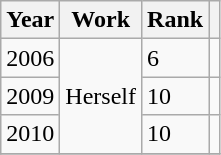<table class="wikitable plainrowheaders sortable" style="margin-right: 0;">
<tr>
<th scope="col">Year</th>
<th scope="col">Work</th>
<th scope="col">Rank</th>
<th scope="col" class="unsortable"></th>
</tr>
<tr>
<td rowspan=1>2006</td>
<td rowspan=3>Herself</td>
<td>6</td>
<td style="text-align:center;"></td>
</tr>
<tr>
<td rowspan=1>2009</td>
<td>10</td>
<td style="text-align:center;"></td>
</tr>
<tr>
<td rowspan=1>2010</td>
<td>10</td>
<td style="text-align:center;"></td>
</tr>
<tr>
</tr>
</table>
